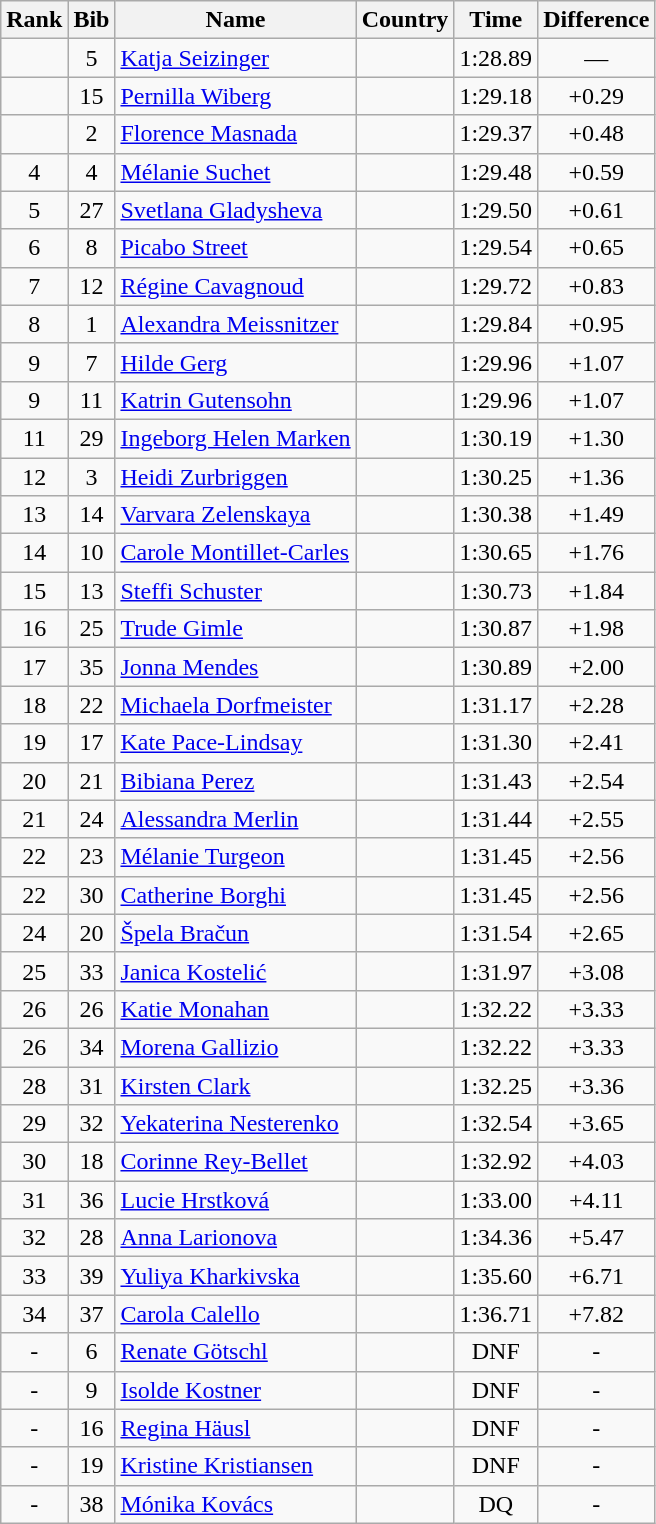<table class="wikitable sortable" style="text-align:center">
<tr>
<th>Rank</th>
<th>Bib</th>
<th>Name</th>
<th>Country</th>
<th>Time</th>
<th>Difference</th>
</tr>
<tr>
<td></td>
<td>5</td>
<td align=left><a href='#'>Katja Seizinger</a></td>
<td align=left></td>
<td>1:28.89</td>
<td>—</td>
</tr>
<tr>
<td></td>
<td>15</td>
<td align=left><a href='#'>Pernilla Wiberg</a></td>
<td align=left></td>
<td>1:29.18</td>
<td>+0.29</td>
</tr>
<tr>
<td></td>
<td>2</td>
<td align=left><a href='#'>Florence Masnada</a></td>
<td align=left></td>
<td>1:29.37</td>
<td>+0.48</td>
</tr>
<tr>
<td>4</td>
<td>4</td>
<td align=left><a href='#'>Mélanie Suchet</a></td>
<td align=left></td>
<td>1:29.48</td>
<td>+0.59</td>
</tr>
<tr>
<td>5</td>
<td>27</td>
<td align=left><a href='#'>Svetlana Gladysheva</a></td>
<td align=left></td>
<td>1:29.50</td>
<td>+0.61</td>
</tr>
<tr>
<td>6</td>
<td>8</td>
<td align=left><a href='#'>Picabo Street</a></td>
<td align=left></td>
<td>1:29.54</td>
<td>+0.65</td>
</tr>
<tr>
<td>7</td>
<td>12</td>
<td align=left><a href='#'>Régine Cavagnoud</a></td>
<td align=left></td>
<td>1:29.72</td>
<td>+0.83</td>
</tr>
<tr>
<td>8</td>
<td>1</td>
<td align=left><a href='#'>Alexandra Meissnitzer</a></td>
<td align=left></td>
<td>1:29.84</td>
<td>+0.95</td>
</tr>
<tr>
<td>9</td>
<td>7</td>
<td align=left><a href='#'>Hilde Gerg</a></td>
<td align=left></td>
<td>1:29.96</td>
<td>+1.07</td>
</tr>
<tr>
<td>9</td>
<td>11</td>
<td align=left><a href='#'>Katrin Gutensohn</a></td>
<td align=left></td>
<td>1:29.96</td>
<td>+1.07</td>
</tr>
<tr>
<td>11</td>
<td>29</td>
<td align=left><a href='#'>Ingeborg Helen Marken</a></td>
<td align=left></td>
<td>1:30.19</td>
<td>+1.30</td>
</tr>
<tr>
<td>12</td>
<td>3</td>
<td align=left><a href='#'>Heidi Zurbriggen</a></td>
<td align=left></td>
<td>1:30.25</td>
<td>+1.36</td>
</tr>
<tr>
<td>13</td>
<td>14</td>
<td align=left><a href='#'>Varvara Zelenskaya</a></td>
<td align=left></td>
<td>1:30.38</td>
<td>+1.49</td>
</tr>
<tr>
<td>14</td>
<td>10</td>
<td align=left><a href='#'>Carole Montillet-Carles</a></td>
<td align=left></td>
<td>1:30.65</td>
<td>+1.76</td>
</tr>
<tr>
<td>15</td>
<td>13</td>
<td align=left><a href='#'>Steffi Schuster</a></td>
<td align=left></td>
<td>1:30.73</td>
<td>+1.84</td>
</tr>
<tr>
<td>16</td>
<td>25</td>
<td align=left><a href='#'>Trude Gimle</a></td>
<td align=left></td>
<td>1:30.87</td>
<td>+1.98</td>
</tr>
<tr>
<td>17</td>
<td>35</td>
<td align=left><a href='#'>Jonna Mendes</a></td>
<td align=left></td>
<td>1:30.89</td>
<td>+2.00</td>
</tr>
<tr>
<td>18</td>
<td>22</td>
<td align=left><a href='#'>Michaela Dorfmeister</a></td>
<td align=left></td>
<td>1:31.17</td>
<td>+2.28</td>
</tr>
<tr>
<td>19</td>
<td>17</td>
<td align=left><a href='#'>Kate Pace-Lindsay</a></td>
<td align=left></td>
<td>1:31.30</td>
<td>+2.41</td>
</tr>
<tr>
<td>20</td>
<td>21</td>
<td align=left><a href='#'>Bibiana Perez</a></td>
<td align=left></td>
<td>1:31.43</td>
<td>+2.54</td>
</tr>
<tr>
<td>21</td>
<td>24</td>
<td align=left><a href='#'>Alessandra Merlin</a></td>
<td align=left></td>
<td>1:31.44</td>
<td>+2.55</td>
</tr>
<tr>
<td>22</td>
<td>23</td>
<td align=left><a href='#'>Mélanie Turgeon</a></td>
<td align=left></td>
<td>1:31.45</td>
<td>+2.56</td>
</tr>
<tr>
<td>22</td>
<td>30</td>
<td align=left><a href='#'>Catherine Borghi</a></td>
<td align=left></td>
<td>1:31.45</td>
<td>+2.56</td>
</tr>
<tr>
<td>24</td>
<td>20</td>
<td align=left><a href='#'>Špela Bračun</a></td>
<td align=left></td>
<td>1:31.54</td>
<td>+2.65</td>
</tr>
<tr>
<td>25</td>
<td>33</td>
<td align=left><a href='#'>Janica Kostelić</a></td>
<td align=left></td>
<td>1:31.97</td>
<td>+3.08</td>
</tr>
<tr>
<td>26</td>
<td>26</td>
<td align=left><a href='#'>Katie Monahan</a></td>
<td align=left></td>
<td>1:32.22</td>
<td>+3.33</td>
</tr>
<tr>
<td>26</td>
<td>34</td>
<td align=left><a href='#'>Morena Gallizio</a></td>
<td align=left></td>
<td>1:32.22</td>
<td>+3.33</td>
</tr>
<tr>
<td>28</td>
<td>31</td>
<td align=left><a href='#'>Kirsten Clark</a></td>
<td align=left></td>
<td>1:32.25</td>
<td>+3.36</td>
</tr>
<tr>
<td>29</td>
<td>32</td>
<td align=left><a href='#'>Yekaterina Nesterenko</a></td>
<td align=left></td>
<td>1:32.54</td>
<td>+3.65</td>
</tr>
<tr>
<td>30</td>
<td>18</td>
<td align=left><a href='#'>Corinne Rey-Bellet</a></td>
<td align=left></td>
<td>1:32.92</td>
<td>+4.03</td>
</tr>
<tr>
<td>31</td>
<td>36</td>
<td align=left><a href='#'>Lucie Hrstková</a></td>
<td align=left></td>
<td>1:33.00</td>
<td>+4.11</td>
</tr>
<tr>
<td>32</td>
<td>28</td>
<td align=left><a href='#'>Anna Larionova</a></td>
<td align=left></td>
<td>1:34.36</td>
<td>+5.47</td>
</tr>
<tr>
<td>33</td>
<td>39</td>
<td align=left><a href='#'>Yuliya Kharkivska</a></td>
<td align=left></td>
<td>1:35.60</td>
<td>+6.71</td>
</tr>
<tr>
<td>34</td>
<td>37</td>
<td align=left><a href='#'>Carola Calello</a></td>
<td align=left></td>
<td>1:36.71</td>
<td>+7.82</td>
</tr>
<tr>
<td>-</td>
<td>6</td>
<td align=left><a href='#'>Renate Götschl</a></td>
<td align=left></td>
<td>DNF</td>
<td>-</td>
</tr>
<tr>
<td>-</td>
<td>9</td>
<td align=left><a href='#'>Isolde Kostner</a></td>
<td align=left></td>
<td>DNF</td>
<td>-</td>
</tr>
<tr>
<td>-</td>
<td>16</td>
<td align=left><a href='#'>Regina Häusl</a></td>
<td align=left></td>
<td>DNF</td>
<td>-</td>
</tr>
<tr>
<td>-</td>
<td>19</td>
<td align=left><a href='#'>Kristine Kristiansen</a></td>
<td align=left></td>
<td>DNF</td>
<td>-</td>
</tr>
<tr>
<td>-</td>
<td>38</td>
<td align=left><a href='#'>Mónika Kovács</a></td>
<td align=left></td>
<td>DQ</td>
<td>-</td>
</tr>
</table>
